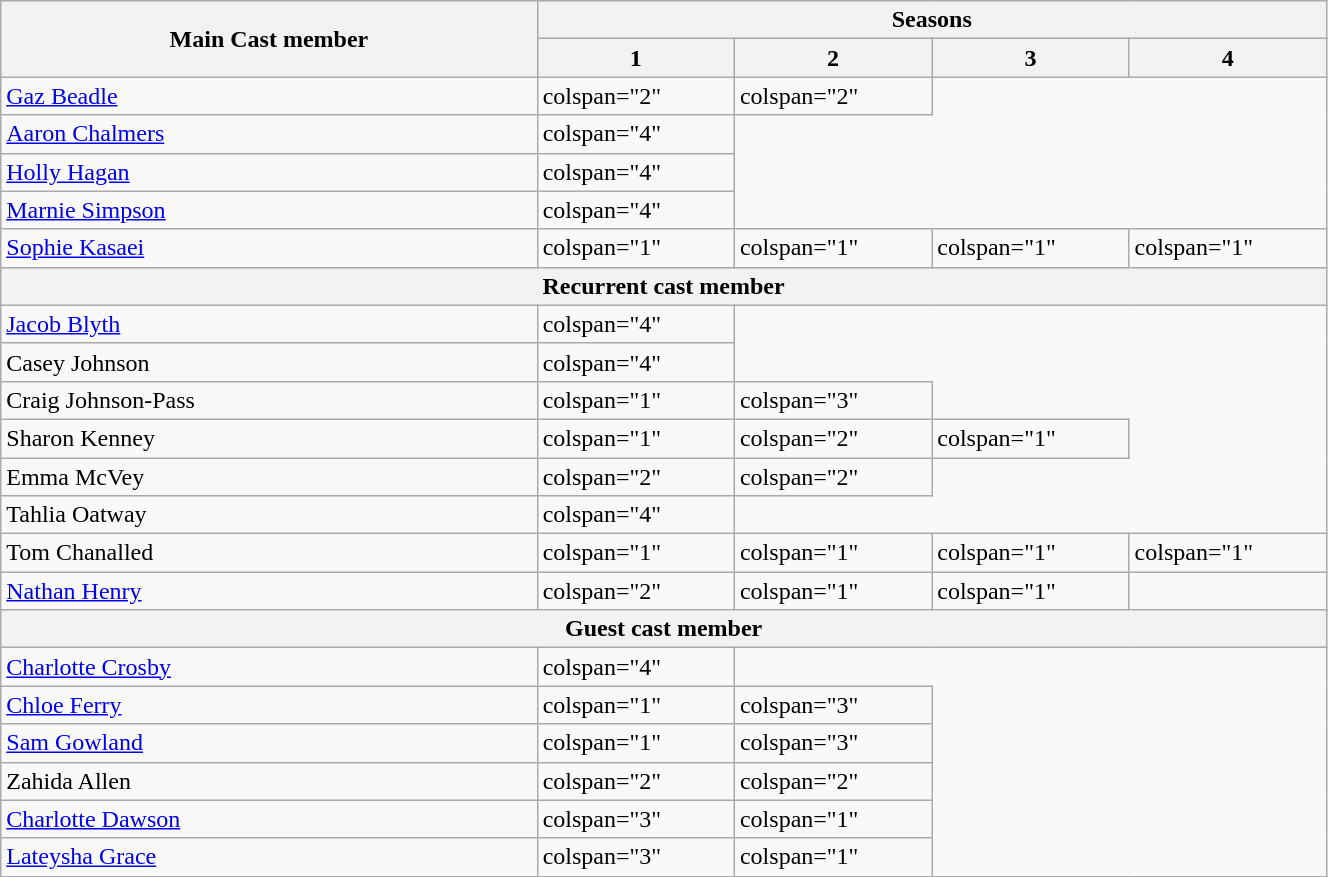<table class="wikitable plainrowheaders" width="70%">
<tr>
<th scope="col" rowspan="2" style="width:20%;">Main Cast member</th>
<th scope="col" colspan="4">Seasons</th>
</tr>
<tr>
<th scope="col" style="width:5%;">1</th>
<th scope="col" style="width:5%;">2</th>
<th scope="col" style="width:5%;">3</th>
<th scope="col" style="width:5%;">4</th>
</tr>
<tr>
<td scope="row"><a href='#'>Gaz Beadle</a></td>
<td>colspan="2" </td>
<td>colspan="2" </td>
</tr>
<tr>
<td scope="row"><a href='#'>Aaron Chalmers</a></td>
<td>colspan="4" </td>
</tr>
<tr>
<td scope="row"><a href='#'>Holly Hagan</a></td>
<td>colspan="4" </td>
</tr>
<tr>
<td scope="row"><a href='#'>Marnie Simpson</a></td>
<td>colspan="4" </td>
</tr>
<tr>
<td scope="row"><a href='#'>Sophie Kasaei</a></td>
<td>colspan="1" </td>
<td>colspan="1" </td>
<td>colspan="1" </td>
<td>colspan="1" </td>
</tr>
<tr>
<th scope="col" colspan="5">Recurrent cast member</th>
</tr>
<tr>
<td scope="row"><a href='#'>Jacob Blyth</a></td>
<td>colspan="4" </td>
</tr>
<tr>
<td scope="row">Casey Johnson</td>
<td>colspan="4" </td>
</tr>
<tr>
<td scope="row">Craig Johnson-Pass</td>
<td>colspan="1" </td>
<td>colspan="3" </td>
</tr>
<tr>
<td scope="row">Sharon Kenney</td>
<td>colspan="1" </td>
<td>colspan="2" </td>
<td>colspan="1" </td>
</tr>
<tr>
<td scope="row">Emma McVey</td>
<td>colspan="2" </td>
<td>colspan="2" </td>
</tr>
<tr>
<td scope="row">Tahlia Oatway</td>
<td>colspan="4" </td>
</tr>
<tr>
<td scope="row">Tom Chanalled</td>
<td>colspan="1" </td>
<td>colspan="1" </td>
<td>colspan="1" </td>
<td>colspan="1" </td>
</tr>
<tr>
<td scope="row"><a href='#'>Nathan Henry</a></td>
<td>colspan="2" </td>
<td>colspan="1" </td>
<td>colspan="1" </td>
</tr>
<tr>
<th scope="col" colspan="5">Guest cast member</th>
</tr>
<tr>
<td scope="row"><a href='#'>Charlotte Crosby</a></td>
<td>colspan="4" </td>
</tr>
<tr>
<td scope="row"><a href='#'>Chloe Ferry</a></td>
<td>colspan="1" </td>
<td>colspan="3" </td>
</tr>
<tr>
<td scope="row"><a href='#'>Sam Gowland</a></td>
<td>colspan="1" </td>
<td>colspan="3" </td>
</tr>
<tr>
<td scope="row">Zahida Allen</td>
<td>colspan="2" </td>
<td>colspan="2" </td>
</tr>
<tr>
<td scope="row"><a href='#'>Charlotte Dawson</a></td>
<td>colspan="3" </td>
<td>colspan="1" </td>
</tr>
<tr>
<td scope="row"><a href='#'>Lateysha Grace</a></td>
<td>colspan="3" </td>
<td>colspan="1" </td>
</tr>
<tr>
</tr>
</table>
